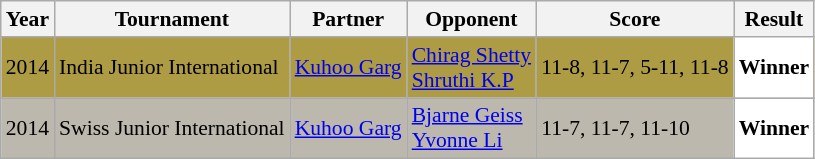<table class="sortable wikitable" style="font-size: 90%;">
<tr>
<th>Year</th>
<th>Tournament</th>
<th>Partner</th>
<th>Opponent</th>
<th>Score</th>
<th>Result</th>
</tr>
<tr style="background:#AE9C45">
<td align="center">2014</td>
<td align="left">India Junior International</td>
<td align="left"> <a href='#'>Kuhoo Garg</a></td>
<td align="left"> <a href='#'>Chirag Shetty</a><br> <a href='#'>Shruthi K.P</a></td>
<td align="left">11-8, 11-7, 5-11, 11-8</td>
<td style="text-align:left; background:white"> <strong>Winner</strong></td>
</tr>
<tr style="background:#BDB8AD">
<td align="center">2014</td>
<td align="left">Swiss Junior International</td>
<td align="left"> <a href='#'>Kuhoo Garg</a></td>
<td align="left"> <a href='#'>Bjarne Geiss</a><br> <a href='#'>Yvonne Li</a></td>
<td align="left">11-7, 11-7, 11-10</td>
<td style="text-align:left; background:white"> <strong>Winner</strong></td>
</tr>
</table>
